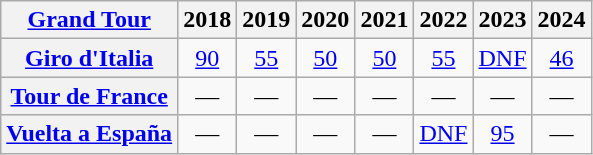<table class="wikitable plainrowheaders">
<tr>
<th scope="col"><a href='#'>Grand Tour</a></th>
<th scope="col">2018</th>
<th scope="col">2019</th>
<th scope="col">2020</th>
<th scope="col">2021</th>
<th scope="col">2022</th>
<th scope="col">2023</th>
<th scope="col">2024</th>
</tr>
<tr style="text-align:center;">
<th scope="row"> <a href='#'>Giro d'Italia</a></th>
<td><a href='#'>90</a></td>
<td><a href='#'>55</a></td>
<td><a href='#'>50</a></td>
<td><a href='#'>50</a></td>
<td><a href='#'>55</a></td>
<td><a href='#'>DNF</a></td>
<td><a href='#'>46</a></td>
</tr>
<tr style="text-align:center;">
<th scope="row"> <a href='#'>Tour de France</a></th>
<td>—</td>
<td>—</td>
<td>—</td>
<td>—</td>
<td>—</td>
<td>—</td>
<td>—</td>
</tr>
<tr style="text-align:center;">
<th scope="row"> <a href='#'>Vuelta a España</a></th>
<td>—</td>
<td>—</td>
<td>—</td>
<td>—</td>
<td><a href='#'>DNF</a></td>
<td><a href='#'>95</a></td>
<td>—</td>
</tr>
</table>
